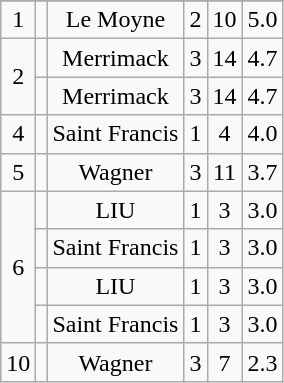<table class="wikitable sortable" style="text-align:center">
<tr>
</tr>
<tr>
<td>1</td>
<td></td>
<td>Le Moyne</td>
<td>2</td>
<td>10</td>
<td>5.0</td>
</tr>
<tr>
<td rowspan="2">2</td>
<td></td>
<td>Merrimack</td>
<td>3</td>
<td>14</td>
<td>4.7</td>
</tr>
<tr>
<td></td>
<td>Merrimack</td>
<td>3</td>
<td>14</td>
<td>4.7</td>
</tr>
<tr>
<td>4</td>
<td></td>
<td>Saint Francis</td>
<td>1</td>
<td>4</td>
<td>4.0</td>
</tr>
<tr>
<td>5</td>
<td></td>
<td>Wagner</td>
<td>3</td>
<td>11</td>
<td>3.7</td>
</tr>
<tr>
<td rowspan="4">6</td>
<td></td>
<td>LIU</td>
<td>1</td>
<td>3</td>
<td>3.0</td>
</tr>
<tr>
<td></td>
<td>Saint Francis</td>
<td>1</td>
<td>3</td>
<td>3.0</td>
</tr>
<tr>
<td></td>
<td>LIU</td>
<td>1</td>
<td>3</td>
<td>3.0</td>
</tr>
<tr>
<td></td>
<td>Saint Francis</td>
<td>1</td>
<td>3</td>
<td>3.0</td>
</tr>
<tr>
<td>10</td>
<td></td>
<td>Wagner</td>
<td>3</td>
<td>7</td>
<td>2.3</td>
</tr>
</table>
